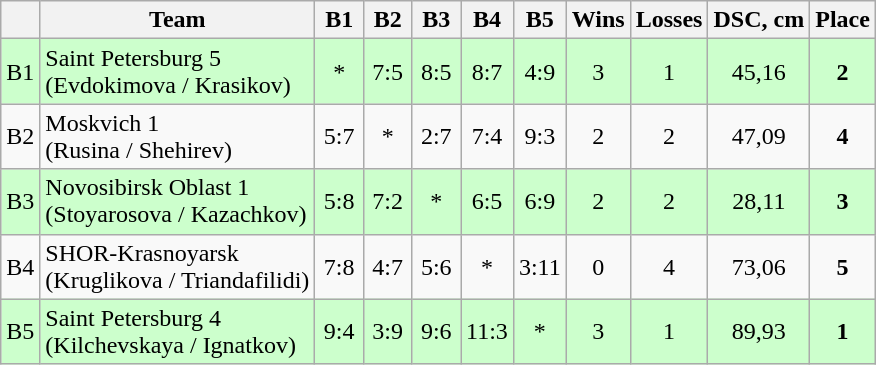<table class="wikitable" style="text-align:center">
<tr>
<th></th>
<th>Team</th>
<th width="25">B1</th>
<th width="25">B2</th>
<th width="25">B3</th>
<th width="25">B4</th>
<th width="25">B5</th>
<th width="20">Wins</th>
<th width="20">Losses</th>
<th>DSC, cm</th>
<th>Place</th>
</tr>
<tr bgcolor=#cfc>
<td>B1</td>
<td align=left>Saint Petersburg 5<br>(Evdokimova / Krasikov)</td>
<td>*</td>
<td>7:5</td>
<td>8:5</td>
<td>8:7</td>
<td>4:9</td>
<td>3</td>
<td>1</td>
<td>45,16</td>
<td><strong>2</strong></td>
</tr>
<tr>
<td>B2</td>
<td align=left>Moskvich 1<br>(Rusina / Shehirev)</td>
<td>5:7</td>
<td>*</td>
<td>2:7</td>
<td>7:4</td>
<td>9:3</td>
<td>2</td>
<td>2</td>
<td>47,09</td>
<td><strong>4</strong></td>
</tr>
<tr bgcolor=#cfc>
<td>B3</td>
<td align=left>Novosibirsk Oblast 1<br>(Stoyarosova / Kazachkov)</td>
<td>5:8</td>
<td>7:2</td>
<td>*</td>
<td>6:5</td>
<td>6:9</td>
<td>2</td>
<td>2</td>
<td>28,11</td>
<td><strong>3</strong></td>
</tr>
<tr>
<td>B4</td>
<td align=left>SHOR-Krasnoyarsk<br>(Kruglikova / Triandafilidi)</td>
<td>7:8</td>
<td>4:7</td>
<td>5:6</td>
<td>*</td>
<td>3:11</td>
<td>0</td>
<td>4</td>
<td>73,06</td>
<td><strong>5</strong></td>
</tr>
<tr bgcolor=#cfc>
<td>B5</td>
<td align=left>Saint Petersburg 4<br>(Kilchevskaya / Ignatkov)</td>
<td>9:4</td>
<td>3:9</td>
<td>9:6</td>
<td>11:3</td>
<td>*</td>
<td>3</td>
<td>1</td>
<td>89,93</td>
<td><strong>1</strong></td>
</tr>
</table>
